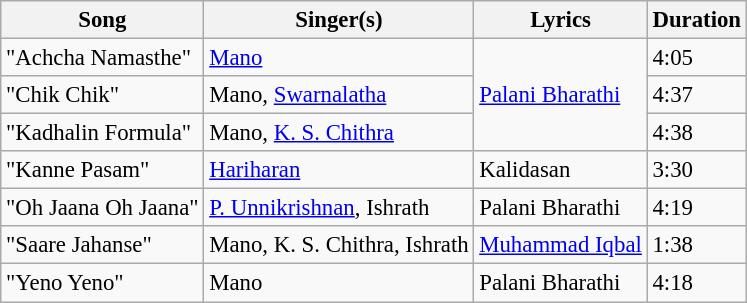<table class="wikitable" style="font-size:95%;">
<tr>
<th>Song</th>
<th>Singer(s)</th>
<th>Lyrics</th>
<th>Duration</th>
</tr>
<tr>
<td>"Achcha Namasthe"</td>
<td><a href='#'>Mano</a></td>
<td rowspan=3><a href='#'>Palani Bharathi</a></td>
<td>4:05</td>
</tr>
<tr>
<td>"Chik Chik"</td>
<td>Mano, <a href='#'>Swarnalatha</a></td>
<td>4:37</td>
</tr>
<tr>
<td>"Kadhalin Formula"</td>
<td>Mano, <a href='#'>K. S. Chithra</a></td>
<td>4:38</td>
</tr>
<tr>
<td>"Kanne Pasam"</td>
<td><a href='#'>Hariharan</a></td>
<td>Kalidasan</td>
<td>3:30</td>
</tr>
<tr>
<td>"Oh Jaana Oh Jaana"</td>
<td><a href='#'>P. Unnikrishnan</a>, Ishrath</td>
<td>Palani Bharathi</td>
<td>4:19</td>
</tr>
<tr>
<td>"Saare Jahanse"</td>
<td>Mano, K. S. Chithra, Ishrath</td>
<td><a href='#'>Muhammad Iqbal</a></td>
<td>1:38</td>
</tr>
<tr>
<td>"Yeno Yeno"</td>
<td>Mano</td>
<td>Palani Bharathi</td>
<td>4:18</td>
</tr>
</table>
